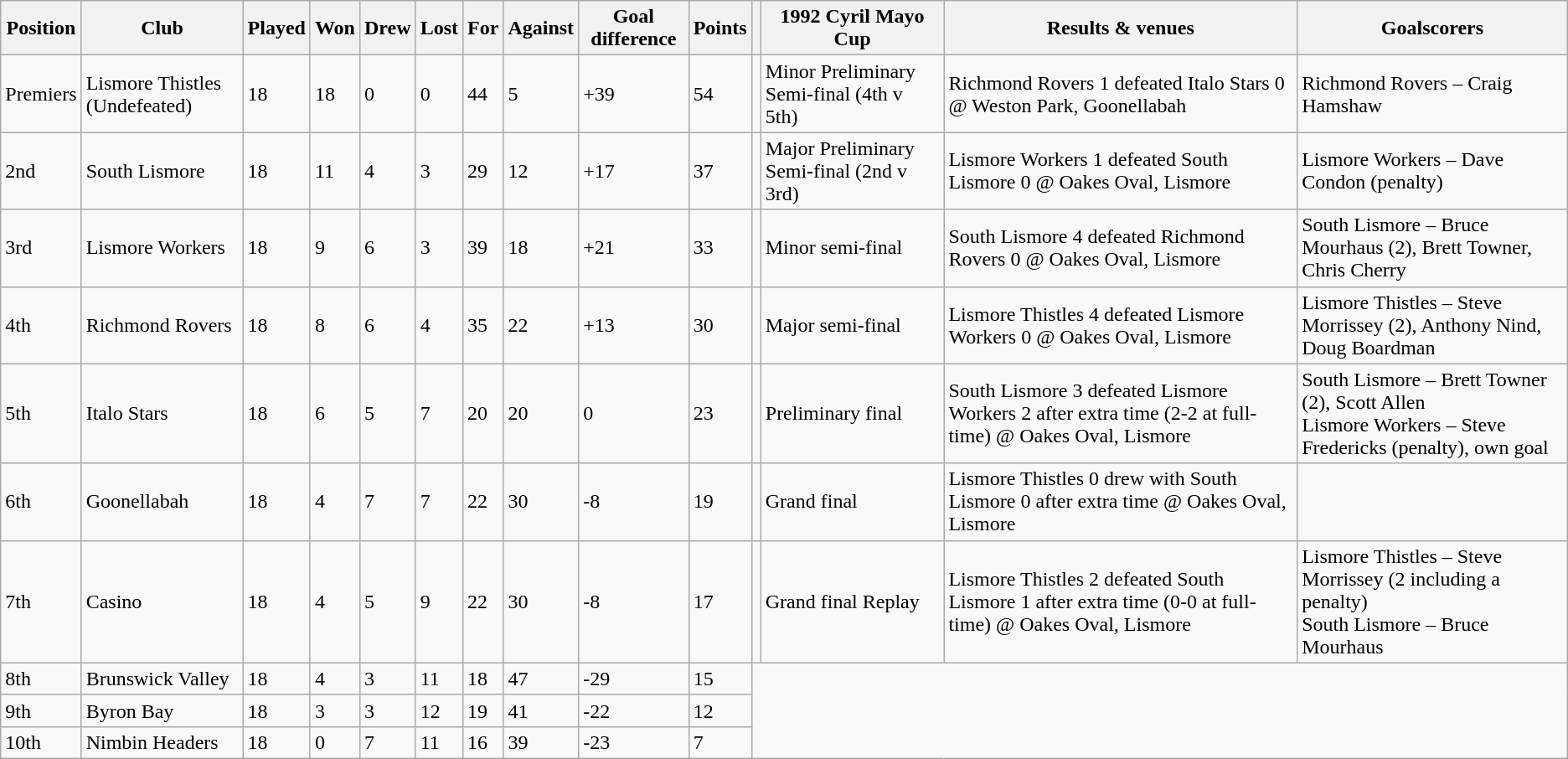<table class="wikitable">
<tr>
<th>Position</th>
<th>Club</th>
<th>Played</th>
<th>Won</th>
<th>Drew</th>
<th>Lost</th>
<th>For</th>
<th>Against</th>
<th>Goal difference</th>
<th>Points</th>
<th></th>
<th>1992 Cyril Mayo Cup</th>
<th>Results & venues</th>
<th>Goalscorers</th>
</tr>
<tr>
<td>Premiers</td>
<td>Lismore Thistles (Undefeated)</td>
<td>18</td>
<td>18</td>
<td>0</td>
<td>0</td>
<td>44</td>
<td>5</td>
<td>+39</td>
<td>54</td>
<td></td>
<td>Minor Preliminary Semi-final (4th v 5th)</td>
<td>Richmond Rovers 1 defeated Italo Stars 0 @ Weston Park, Goonellabah</td>
<td>Richmond Rovers – Craig Hamshaw</td>
</tr>
<tr>
<td>2nd</td>
<td>South Lismore</td>
<td>18</td>
<td>11</td>
<td>4</td>
<td>3</td>
<td>29</td>
<td>12</td>
<td>+17</td>
<td>37</td>
<td></td>
<td>Major Preliminary Semi-final (2nd v 3rd)</td>
<td>Lismore Workers 1 defeated South Lismore 0 @ Oakes Oval, Lismore</td>
<td>Lismore Workers – Dave Condon (penalty)</td>
</tr>
<tr>
<td>3rd</td>
<td>Lismore Workers</td>
<td>18</td>
<td>9</td>
<td>6</td>
<td>3</td>
<td>39</td>
<td>18</td>
<td>+21</td>
<td>33</td>
<td></td>
<td>Minor semi-final</td>
<td>South Lismore 4 defeated Richmond Rovers 0 @ Oakes Oval, Lismore</td>
<td>South Lismore – Bruce Mourhaus (2), Brett Towner, Chris Cherry</td>
</tr>
<tr>
<td>4th</td>
<td>Richmond Rovers</td>
<td>18</td>
<td>8</td>
<td>6</td>
<td>4</td>
<td>35</td>
<td>22</td>
<td>+13</td>
<td>30</td>
<td></td>
<td>Major semi-final</td>
<td>Lismore Thistles 4 defeated Lismore Workers 0 @ Oakes Oval, Lismore</td>
<td>Lismore Thistles – Steve Morrissey (2), Anthony Nind, Doug Boardman</td>
</tr>
<tr>
<td>5th</td>
<td>Italo Stars</td>
<td>18</td>
<td>6</td>
<td>5</td>
<td>7</td>
<td>20</td>
<td>20</td>
<td>0</td>
<td>23</td>
<td></td>
<td>Preliminary final</td>
<td>South Lismore 3 defeated Lismore Workers 2 after extra time (2-2 at full-time) @ Oakes Oval, Lismore</td>
<td>South Lismore – Brett Towner (2), Scott Allen<br>Lismore Workers – Steve Fredericks (penalty), own goal</td>
</tr>
<tr>
<td>6th</td>
<td>Goonellabah</td>
<td>18</td>
<td>4</td>
<td>7</td>
<td>7</td>
<td>22</td>
<td>30</td>
<td>-8</td>
<td>19</td>
<td></td>
<td>Grand final</td>
<td>Lismore Thistles 0 drew with South Lismore 0 after extra time @ Oakes Oval, Lismore</td>
<td></td>
</tr>
<tr>
<td>7th</td>
<td>Casino</td>
<td>18</td>
<td>4</td>
<td>5</td>
<td>9</td>
<td>22</td>
<td>30</td>
<td>-8</td>
<td>17</td>
<td></td>
<td>Grand final Replay</td>
<td>Lismore Thistles 2 defeated South Lismore 1 after extra time (0-0 at full-time) @ Oakes Oval, Lismore</td>
<td>Lismore Thistles – Steve Morrissey (2 including a penalty)<br>South Lismore – Bruce Mourhaus</td>
</tr>
<tr>
<td>8th</td>
<td>Brunswick Valley</td>
<td>18</td>
<td>4</td>
<td>3</td>
<td>11</td>
<td>18</td>
<td>47</td>
<td>-29</td>
<td>15</td>
</tr>
<tr>
<td>9th</td>
<td>Byron Bay</td>
<td>18</td>
<td>3</td>
<td>3</td>
<td>12</td>
<td>19</td>
<td>41</td>
<td>-22</td>
<td>12</td>
</tr>
<tr>
<td>10th</td>
<td>Nimbin Headers</td>
<td>18</td>
<td>0</td>
<td>7</td>
<td>11</td>
<td>16</td>
<td>39</td>
<td>-23</td>
<td>7</td>
</tr>
</table>
